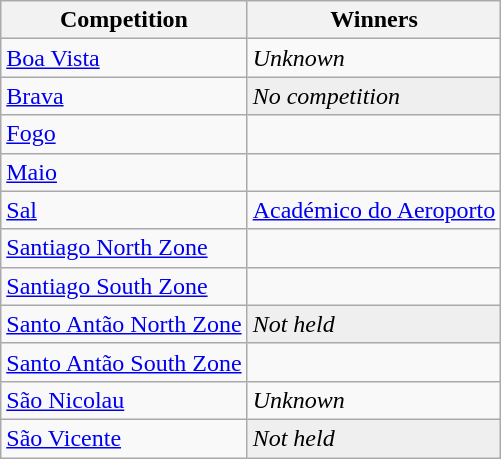<table class="wikitable">
<tr>
<th>Competition</th>
<th>Winners</th>
</tr>
<tr>
<td><a href='#'>Boa Vista</a></td>
<td><em>Unknown</em></td>
</tr>
<tr>
<td><a href='#'>Brava</a></td>
<td bgcolor=EFEFEF><em>No competition</em></td>
</tr>
<tr>
<td><a href='#'>Fogo</a></td>
<td></td>
</tr>
<tr>
<td><a href='#'>Maio</a></td>
<td></td>
</tr>
<tr>
<td><a href='#'>Sal</a></td>
<td><a href='#'>Académico do Aeroporto</a></td>
</tr>
<tr>
<td><a href='#'>Santiago North Zone</a></td>
<td></td>
</tr>
<tr>
<td><a href='#'>Santiago South Zone</a></td>
<td></td>
</tr>
<tr>
<td><a href='#'>Santo Antão North Zone</a></td>
<td bgcolor=EFEFEF><em>Not held</em></td>
</tr>
<tr>
<td><a href='#'>Santo Antão South Zone</a></td>
<td></td>
</tr>
<tr>
<td><a href='#'>São Nicolau</a></td>
<td><em>Unknown</em></td>
</tr>
<tr>
<td><a href='#'>São Vicente</a></td>
<td bgcolor=EFEFEF><em>Not held</em></td>
</tr>
</table>
